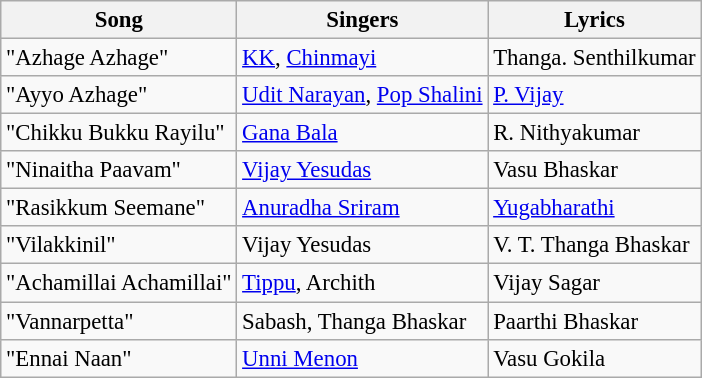<table class="wikitable" style="font-size:95%;">
<tr>
<th>Song</th>
<th>Singers</th>
<th>Lyrics</th>
</tr>
<tr>
<td>"Azhage Azhage"</td>
<td><a href='#'>KK</a>, <a href='#'>Chinmayi</a></td>
<td>Thanga. Senthilkumar</td>
</tr>
<tr>
<td>"Ayyo Azhage"</td>
<td><a href='#'>Udit Narayan</a>, <a href='#'>Pop Shalini</a></td>
<td><a href='#'>P. Vijay</a></td>
</tr>
<tr>
<td>"Chikku Bukku Rayilu"</td>
<td><a href='#'>Gana Bala</a></td>
<td>R. Nithyakumar</td>
</tr>
<tr>
<td>"Ninaitha Paavam"</td>
<td><a href='#'>Vijay Yesudas</a></td>
<td>Vasu Bhaskar</td>
</tr>
<tr>
<td>"Rasikkum Seemane"</td>
<td><a href='#'>Anuradha Sriram</a></td>
<td><a href='#'>Yugabharathi</a></td>
</tr>
<tr>
<td>"Vilakkinil"</td>
<td>Vijay Yesudas</td>
<td>V. T. Thanga Bhaskar</td>
</tr>
<tr>
<td>"Achamillai Achamillai"</td>
<td><a href='#'>Tippu</a>, Archith</td>
<td>Vijay Sagar</td>
</tr>
<tr>
<td>"Vannarpetta"</td>
<td>Sabash, Thanga Bhaskar</td>
<td>Paarthi Bhaskar</td>
</tr>
<tr>
<td>"Ennai Naan"</td>
<td><a href='#'>Unni Menon</a></td>
<td>Vasu Gokila</td>
</tr>
</table>
